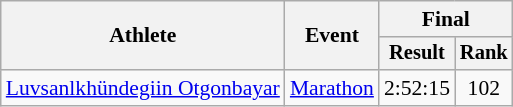<table class="wikitable" style="font-size:90%">
<tr>
<th rowspan="2">Athlete</th>
<th rowspan="2">Event</th>
<th colspan="2">Final</th>
</tr>
<tr style="font-size:95%">
<th>Result</th>
<th>Rank</th>
</tr>
<tr align=center>
<td align=left><a href='#'>Luvsanlkhündegiin Otgonbayar</a></td>
<td align=left><a href='#'>Marathon</a></td>
<td>2:52:15</td>
<td>102</td>
</tr>
</table>
